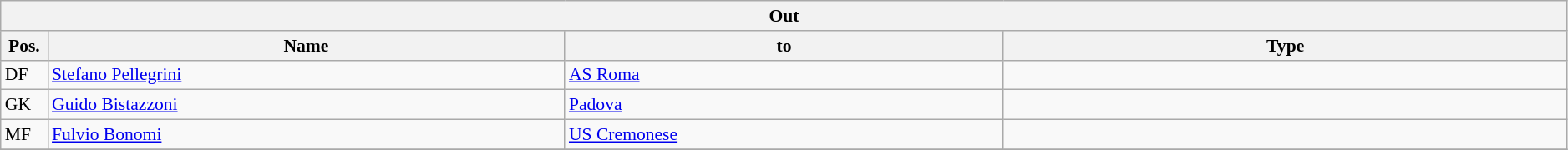<table class="wikitable" style="font-size:90%;width:99%;">
<tr>
<th colspan="4">Out</th>
</tr>
<tr>
<th width=3%>Pos.</th>
<th width=33%>Name</th>
<th width=28%>to</th>
<th width=36%>Type</th>
</tr>
<tr>
<td>DF</td>
<td><a href='#'>Stefano Pellegrini</a></td>
<td><a href='#'>AS Roma</a></td>
<td></td>
</tr>
<tr>
<td>GK</td>
<td><a href='#'>Guido Bistazzoni</a></td>
<td><a href='#'>Padova</a></td>
<td></td>
</tr>
<tr>
<td>MF</td>
<td><a href='#'>Fulvio Bonomi</a></td>
<td><a href='#'>US Cremonese</a></td>
<td></td>
</tr>
<tr>
</tr>
</table>
